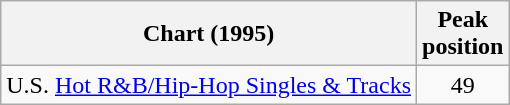<table class="wikitable sortable">
<tr>
<th align="left">Chart (1995)</th>
<th align="center">Peak<br>position</th>
</tr>
<tr>
<td align="left">U.S. <a href='#'>Hot R&B/Hip-Hop Singles & Tracks</a></td>
<td align="center">49</td>
</tr>
</table>
